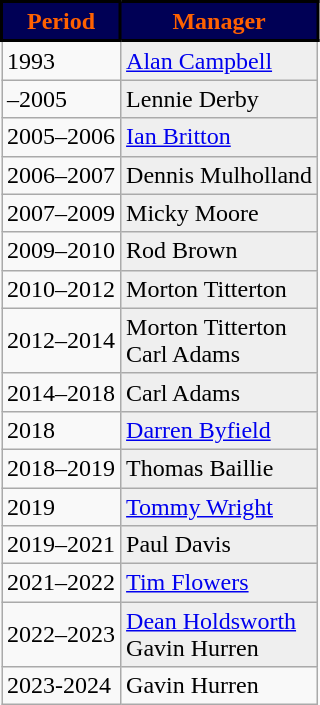<table class="wikitable sortable">
<tr>
<th style="background:#000055; color:#FF6100; border:2px solid #000000;" scope="col">Period</th>
<th style="background:#000055; color:#FF6100; border:2px solid #000000;" scope="col">Manager</th>
</tr>
<tr>
<td>1993</td>
<td style="background:#efefef;"><a href='#'>Alan Campbell</a></td>
</tr>
<tr>
<td>–2005</td>
<td style="background:#efefef;">Lennie Derby</td>
</tr>
<tr>
<td>2005–2006</td>
<td style="background:#efefef;"><a href='#'>Ian Britton</a></td>
</tr>
<tr>
<td>2006–2007</td>
<td style="background:#efefef;">Dennis Mulholland</td>
</tr>
<tr>
<td>2007–2009</td>
<td style="background:#efefef;">Micky Moore</td>
</tr>
<tr>
<td>2009–2010</td>
<td style="background:#efefef;">Rod Brown</td>
</tr>
<tr>
<td>2010–2012</td>
<td style="background:#efefef;">Morton Titterton</td>
</tr>
<tr>
<td>2012–2014</td>
<td style="background:#efefef;">Morton Titterton<br> Carl Adams</td>
</tr>
<tr>
<td>2014–2018</td>
<td style="background:#efefef;">Carl Adams</td>
</tr>
<tr>
<td>2018</td>
<td style="background:#efefef;"><a href='#'>Darren Byfield</a></td>
</tr>
<tr>
<td>2018–2019</td>
<td style="background:#efefef;">Thomas Baillie</td>
</tr>
<tr>
<td>2019</td>
<td style="background:#efefef;"><a href='#'>Tommy Wright</a></td>
</tr>
<tr>
<td>2019–2021</td>
<td style="background:#efefef;">Paul Davis</td>
</tr>
<tr>
<td>2021–2022</td>
<td style="background:#efefef;"><a href='#'>Tim Flowers</a></td>
</tr>
<tr>
<td>2022–2023</td>
<td style="background:#efefef;"><a href='#'>Dean Holdsworth</a><br> Gavin Hurren</td>
</tr>
<tr>
<td>2023-2024</td>
<td>Gavin Hurren</td>
</tr>
</table>
